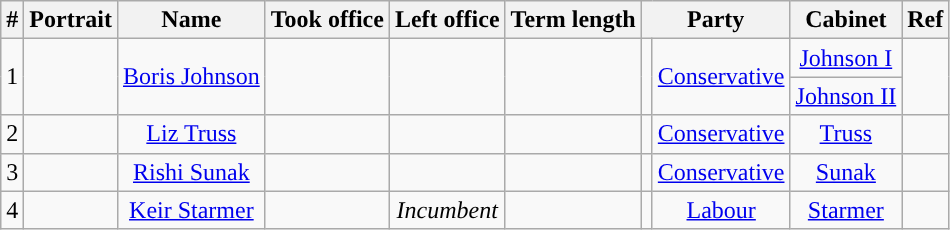<table class="wikitable" style="text-align:center">
<tr>
<th>#</th>
<th>Portrait</th>
<th>Name</th>
<th>Took office</th>
<th>Left office</th>
<th>Term length</th>
<th colspan=2>Party</th>
<th>Cabinet</th>
<th scope=col>Ref</th>
</tr>
<tr>
<td rowspan="2">1</td>
<td rowspan="2"></td>
<td rowspan="2"><a href='#'>Boris Johnson</a></td>
<td rowspan="2"></td>
<td rowspan="2"></td>
<td rowspan="2"></td>
<td rowspan="2" style="color:inherit;background:"></td>
<td rowspan="2"><a href='#'>Conservative</a></td>
<td><a href='#'>Johnson I</a></td>
<td rowspan="2"></td>
</tr>
<tr>
<td><a href='#'>Johnson II</a></td>
</tr>
<tr>
<td>2</td>
<td></td>
<td><a href='#'>Liz Truss</a></td>
<td></td>
<td></td>
<td></td>
<td style="color:inherit;background:"></td>
<td><a href='#'>Conservative</a></td>
<td><a href='#'>Truss</a></td>
<td></td>
</tr>
<tr>
<td>3</td>
<td></td>
<td><a href='#'>Rishi Sunak</a></td>
<td></td>
<td></td>
<td></td>
<td style="color:inherit;background:"></td>
<td><a href='#'>Conservative</a></td>
<td><a href='#'>Sunak</a></td>
<td></td>
</tr>
<tr>
<td>4</td>
<td></td>
<td><a href='#'>Keir Starmer</a></td>
<td></td>
<td><em>Incumbent</em></td>
<td></td>
<td style="color:inherit;background:"></td>
<td><a href='#'>Labour</a></td>
<td><a href='#'>Starmer</a></td>
<td></td>
</tr>
</table>
